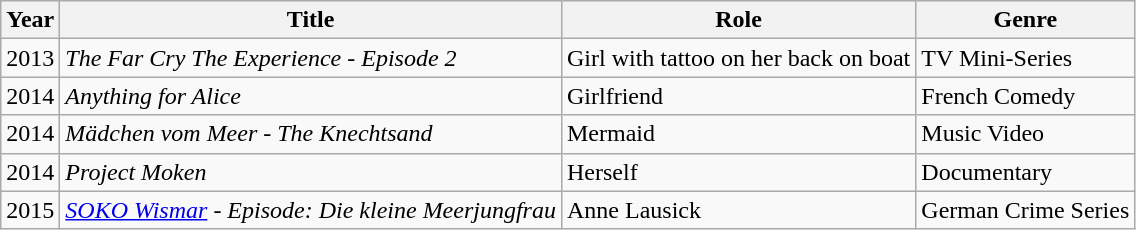<table class="wikitable sortable">
<tr>
<th>Year</th>
<th>Title</th>
<th>Role</th>
<th>Genre</th>
</tr>
<tr>
<td>2013</td>
<td><em>The Far Cry The Experience - Episode 2</em></td>
<td>Girl with tattoo on her back on boat</td>
<td>TV Mini-Series</td>
</tr>
<tr>
<td>2014</td>
<td><em>Anything for Alice</em></td>
<td>Girlfriend</td>
<td>French Comedy</td>
</tr>
<tr>
<td>2014</td>
<td><em>Mädchen vom Meer - The Knechtsand</em></td>
<td>Mermaid</td>
<td>Music Video</td>
</tr>
<tr>
<td>2014</td>
<td><em>Project Moken</em></td>
<td>Herself</td>
<td>Documentary</td>
</tr>
<tr>
<td>2015</td>
<td><em><a href='#'>SOKO Wismar</a> - Episode: Die kleine Meerjungfrau</em></td>
<td>Anne Lausick</td>
<td>German Crime Series</td>
</tr>
</table>
